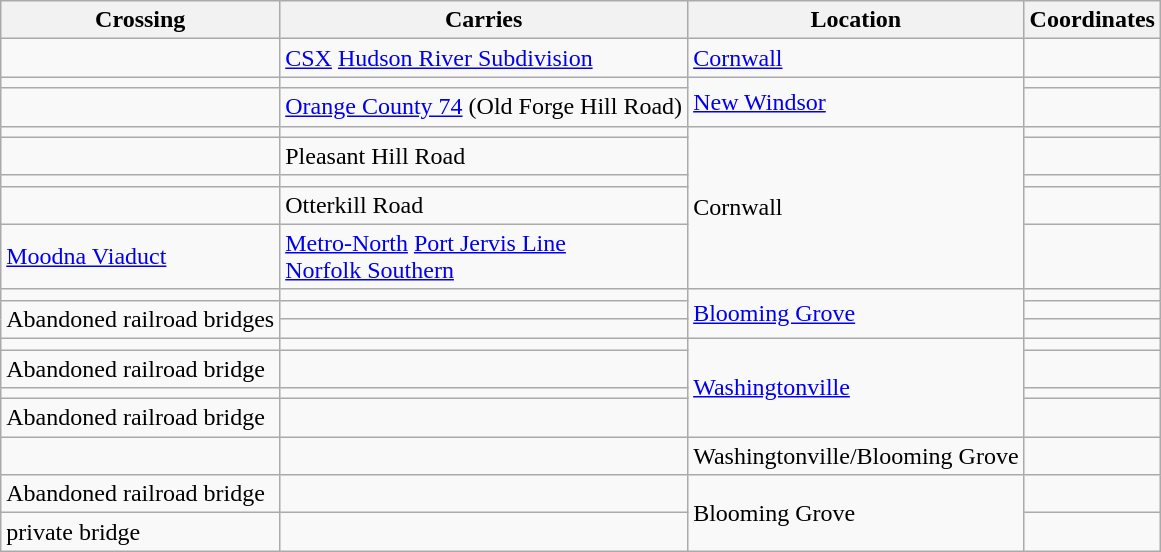<table class=wikitable>
<tr>
<th>Crossing</th>
<th>Carries</th>
<th>Location</th>
<th>Coordinates</th>
</tr>
<tr>
<td></td>
<td><a href='#'>CSX</a> <a href='#'>Hudson River Subdivision</a></td>
<td><a href='#'>Cornwall</a></td>
<td></td>
</tr>
<tr>
<td></td>
<td></td>
<td rowspan=2><a href='#'>New Windsor</a></td>
<td></td>
</tr>
<tr>
<td></td>
<td><a href='#'>Orange County 74</a> (Old Forge Hill Road)</td>
<td></td>
</tr>
<tr>
<td></td>
<td></td>
<td rowspan=5>Cornwall</td>
<td></td>
</tr>
<tr>
<td></td>
<td>Pleasant Hill Road</td>
<td></td>
</tr>
<tr>
<td></td>
<td></td>
<td></td>
</tr>
<tr>
<td></td>
<td>Otterkill Road</td>
<td></td>
</tr>
<tr>
<td><a href='#'>Moodna Viaduct</a></td>
<td><a href='#'>Metro-North</a> <a href='#'>Port Jervis Line</a><br><a href='#'>Norfolk Southern</a></td>
<td></td>
</tr>
<tr>
<td></td>
<td></td>
<td rowspan=3><a href='#'>Blooming Grove</a></td>
<td></td>
</tr>
<tr>
<td rowspan=2>Abandoned railroad bridges</td>
<td></td>
<td></td>
</tr>
<tr>
<td></td>
<td></td>
</tr>
<tr>
<td></td>
<td></td>
<td rowspan=4><a href='#'>Washingtonville</a></td>
<td></td>
</tr>
<tr>
<td>Abandoned railroad bridge</td>
<td></td>
<td></td>
</tr>
<tr>
<td></td>
<td></td>
<td></td>
</tr>
<tr>
<td>Abandoned railroad bridge</td>
<td></td>
<td></td>
</tr>
<tr>
<td></td>
<td></td>
<td>Washingtonville/Blooming Grove</td>
<td></td>
</tr>
<tr>
<td>Abandoned railroad bridge</td>
<td></td>
<td rowspan=2>Blooming Grove</td>
<td></td>
</tr>
<tr>
<td>private bridge</td>
<td></td>
<td></td>
</tr>
</table>
